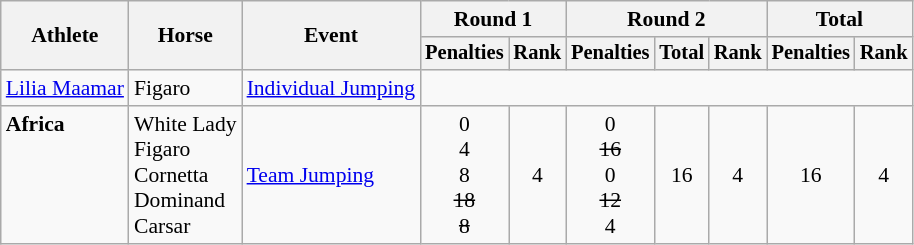<table class="wikitable" border="1" style="font-size:90%">
<tr>
<th rowspan=2>Athlete</th>
<th rowspan=2>Horse</th>
<th rowspan=2>Event</th>
<th colspan=2>Round 1</th>
<th colspan=3>Round 2</th>
<th colspan=2>Total</th>
</tr>
<tr style="font-size:95%">
<th>Penalties</th>
<th>Rank</th>
<th>Penalties</th>
<th>Total</th>
<th>Rank</th>
<th>Penalties</th>
<th>Rank</th>
</tr>
<tr align=center>
<td align=left><a href='#'>Lilia Maamar</a></td>
<td align=left>Figaro</td>
<td align=left><a href='#'>Individual Jumping</a></td>
<td colspan=7></td>
</tr>
<tr align=center>
<td align=left><strong>Africa</strong><br><br><br><br><br></td>
<td align=left valign=bottom>White Lady<br>Figaro<br>Cornetta<br>Dominand<br>Carsar</td>
<td align=left><a href='#'>Team Jumping</a></td>
<td valign=bottom>0<br>4<br>8<br><s>18</s><br><s>8</s></td>
<td>4</td>
<td valign=bottom>0<br><s>16</s><br>0<br><s>12</s><br>4</td>
<td>16</td>
<td>4</td>
<td>16</td>
<td>4</td>
</tr>
</table>
